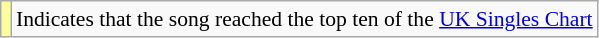<table class="wikitable plainrowheaders" style="font-size:90%;">
<tr>
<td bgcolor="#FFFF99" align="center"></td>
<td>Indicates that the song reached the top ten of the <a href='#'>UK Singles Chart</a></td>
</tr>
</table>
